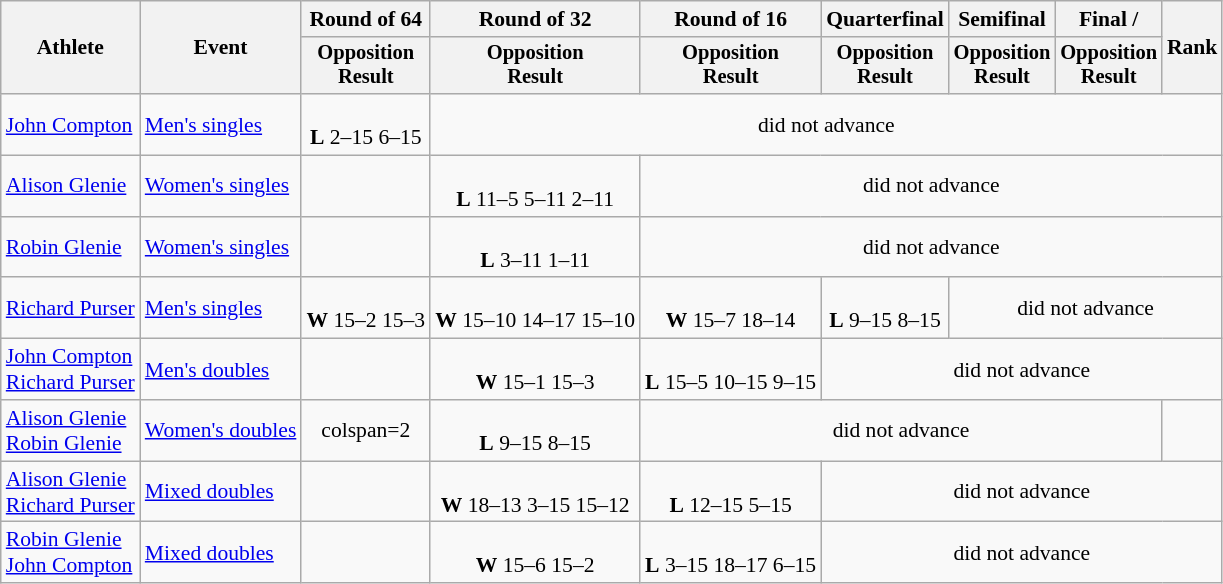<table class="wikitable" style="font-size:90%">
<tr>
<th rowspan="2">Athlete</th>
<th rowspan="2">Event</th>
<th>Round of 64</th>
<th>Round of 32</th>
<th>Round of 16</th>
<th>Quarterfinal</th>
<th>Semifinal</th>
<th>Final / </th>
<th rowspan="2">Rank</th>
</tr>
<tr style="font-size:95%">
<th>Opposition<br>Result</th>
<th>Opposition<br>Result</th>
<th>Opposition<br>Result</th>
<th>Opposition<br>Result</th>
<th>Opposition<br>Result</th>
<th>Opposition<br>Result</th>
</tr>
<tr align=center>
<td align=left><a href='#'>John Compton</a></td>
<td align=left><a href='#'>Men's singles</a></td>
<td><br><strong>L</strong> 2–15 6–15</td>
<td colspan=6>did not advance</td>
</tr>
<tr align=center>
<td align=left><a href='#'>Alison Glenie</a></td>
<td align=left><a href='#'>Women's singles</a></td>
<td></td>
<td><br><strong>L</strong> 11–5 5–11 2–11</td>
<td colspan=5>did not advance</td>
</tr>
<tr align=center>
<td align=left><a href='#'>Robin Glenie</a></td>
<td align=left><a href='#'>Women's singles</a></td>
<td></td>
<td><br><strong>L</strong> 3–11 1–11</td>
<td colspan=5>did not advance</td>
</tr>
<tr align=center>
<td align=left><a href='#'>Richard Purser</a></td>
<td align=left><a href='#'>Men's singles</a></td>
<td><br><strong>W</strong> 15–2 15–3</td>
<td><br><strong>W</strong> 15–10 14–17 15–10</td>
<td><br><strong>W</strong> 15–7 18–14</td>
<td><br><strong>L</strong> 9–15 8–15</td>
<td colspan=3>did not advance</td>
</tr>
<tr align=center>
<td align=left><a href='#'>John Compton</a><br><a href='#'>Richard Purser</a></td>
<td align=left><a href='#'>Men's doubles</a></td>
<td></td>
<td><br><strong>W</strong> 15–1 15–3</td>
<td><br><strong>L</strong> 15–5 10–15 9–15</td>
<td colspan=4>did not advance</td>
</tr>
<tr align=center>
<td align=left><a href='#'>Alison Glenie</a><br><a href='#'>Robin Glenie</a></td>
<td align=left><a href='#'>Women's doubles</a></td>
<td>colspan=2 </td>
<td><br><strong>L</strong> 9–15 8–15</td>
<td colspan=4>did not advance</td>
</tr>
<tr align=center>
<td align=left><a href='#'>Alison Glenie</a><br><a href='#'>Richard Purser</a></td>
<td align=left><a href='#'>Mixed doubles</a></td>
<td></td>
<td><br><strong>W</strong> 18–13 3–15 15–12</td>
<td><br><strong>L</strong> 12–15 5–15</td>
<td colspan=4>did not advance</td>
</tr>
<tr align=center>
<td align=left><a href='#'>Robin Glenie</a><br><a href='#'>John Compton</a></td>
<td align=left><a href='#'>Mixed doubles</a></td>
<td></td>
<td><br><strong>W</strong> 15–6 15–2</td>
<td><br><strong>L</strong> 3–15 18–17 6–15</td>
<td colspan=4>did not advance</td>
</tr>
</table>
